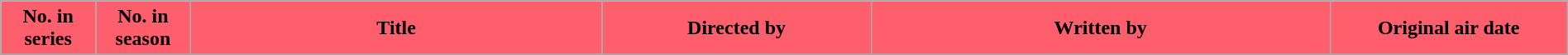<table class="wikitable plainrowheaders" style="margin: auto; width: 100%">
<tr>
<th ! style="background-color:#FF5F6C; color: black; text-align: center;" width=6%>No. in<br>series</th>
<th ! style="background-color:#FF5F6C; color: black; text-align: center;" width=6%>No. in<br>season</th>
<th ! style="background-color:#FF5F6C; color: black; text-align: center;" width=26%>Title</th>
<th ! style="background-color:#FF5F6C; color: black; text-align: center;" width=17%>Directed by</th>
<th ! style="background-color:#FF5F6C; color: black; text-align: center;" width=29%>Written by</th>
<th ! style="background-color:#FF5F6C; color: black; text-align: center;" width=15%>Original air date</th>
</tr>
<tr>
</tr>
</table>
